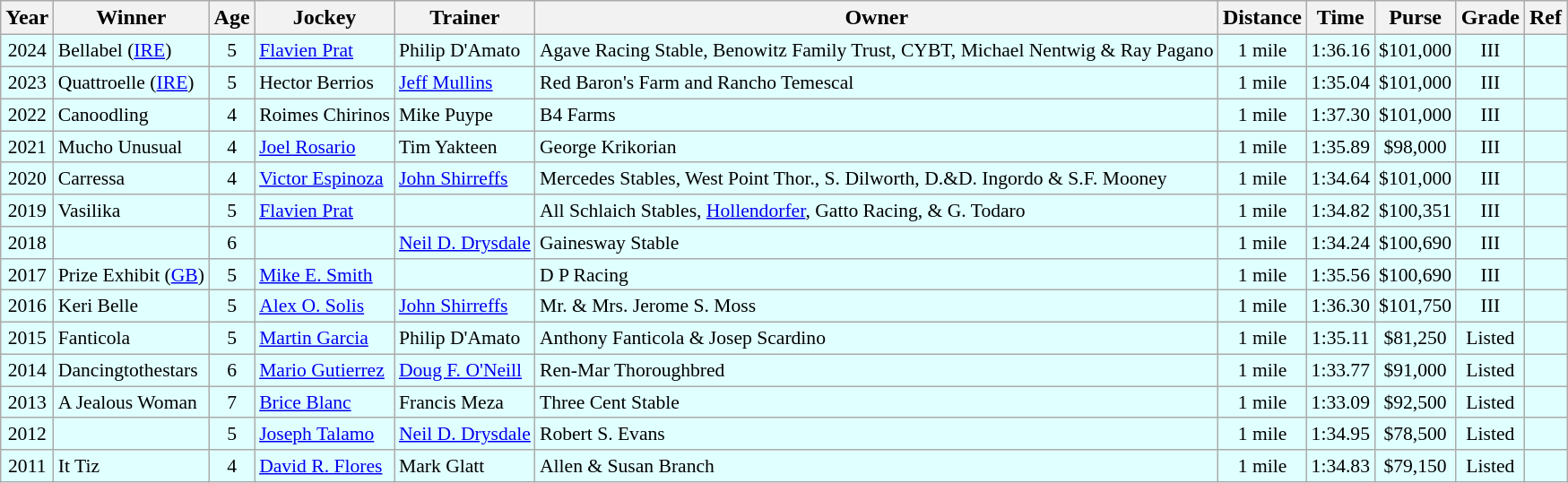<table class="wikitable sortable">
<tr>
<th>Year</th>
<th>Winner</th>
<th>Age</th>
<th>Jockey</th>
<th>Trainer</th>
<th>Owner</th>
<th>Distance</th>
<th>Time</th>
<th>Purse</th>
<th>Grade</th>
<th>Ref</th>
</tr>
<tr style="font-size:90%; background-color:lightcyan">
<td align=center>2024</td>
<td>Bellabel (<a href='#'>IRE</a>)</td>
<td align=center>5</td>
<td><a href='#'>Flavien Prat</a></td>
<td>Philip D'Amato</td>
<td>Agave Racing Stable, Benowitz Family Trust, CYBT, Michael Nentwig & Ray Pagano</td>
<td align=center>1 mile</td>
<td align=center>1:36.16</td>
<td align=center>$101,000</td>
<td align=center>III</td>
<td></td>
</tr>
<tr style="font-size:90%; background-color:lightcyan">
<td align=center>2023</td>
<td>Quattroelle (<a href='#'>IRE</a>)</td>
<td align=center>5</td>
<td>Hector Berrios</td>
<td><a href='#'>Jeff Mullins</a></td>
<td>Red Baron's Farm and Rancho Temescal</td>
<td align=center>1 mile</td>
<td align=center>1:35.04</td>
<td align=center>$101,000</td>
<td align=center>III</td>
<td></td>
</tr>
<tr style="font-size:90%; background-color:lightcyan">
<td align=center>2022</td>
<td>Canoodling</td>
<td align=center>4</td>
<td>Roimes Chirinos</td>
<td>Mike Puype</td>
<td>B4 Farms</td>
<td align=center>1 mile</td>
<td align=center>1:37.30</td>
<td align=center>$101,000</td>
<td align=center>III</td>
<td></td>
</tr>
<tr style="font-size:90%; background-color:lightcyan">
<td align=center>2021</td>
<td>Mucho Unusual</td>
<td align=center>4</td>
<td><a href='#'>Joel Rosario</a></td>
<td>Tim Yakteen</td>
<td>George Krikorian</td>
<td align=center>1 mile</td>
<td align=center>1:35.89</td>
<td align=center>$98,000</td>
<td align=center>III</td>
<td></td>
</tr>
<tr style="font-size:90%; background-color:lightcyan">
<td align=center>2020</td>
<td>Carressa</td>
<td align=center>4</td>
<td><a href='#'>Victor Espinoza</a></td>
<td><a href='#'>John Shirreffs</a></td>
<td>Mercedes Stables, West Point Thor., S. Dilworth, D.&D. Ingordo & S.F. Mooney</td>
<td align=center>1 mile</td>
<td align=center>1:34.64</td>
<td align=center>$101,000</td>
<td align=center>III</td>
<td></td>
</tr>
<tr style="font-size:90%; background-color:lightcyan">
<td align=center>2019</td>
<td>Vasilika</td>
<td align=center>5</td>
<td><a href='#'>Flavien Prat</a></td>
<td></td>
<td>All Schlaich Stables, <a href='#'>Hollendorfer</a>, Gatto Racing, & G. Todaro</td>
<td align=center>1 mile</td>
<td align=center>1:34.82</td>
<td align=center>$100,351</td>
<td align=center>III</td>
<td></td>
</tr>
<tr style="font-size:90%; background-color:lightcyan">
<td align=center>2018</td>
<td></td>
<td align=center>6</td>
<td></td>
<td><a href='#'>Neil D. Drysdale</a></td>
<td>Gainesway Stable</td>
<td align=center>1 mile</td>
<td align=center>1:34.24</td>
<td align=center>$100,690</td>
<td align=center>III</td>
<td></td>
</tr>
<tr style="font-size:90%; background-color:lightcyan">
<td align=center>2017</td>
<td>Prize Exhibit (<a href='#'>GB</a>)</td>
<td align=center>5</td>
<td><a href='#'>Mike E. Smith</a></td>
<td></td>
<td>D P Racing</td>
<td align=center>1 mile</td>
<td align=center>1:35.56</td>
<td align=center>$100,690</td>
<td align=center>III</td>
<td></td>
</tr>
<tr style="font-size:90%; background-color:lightcyan">
<td align=center>2016</td>
<td>Keri Belle</td>
<td align=center>5</td>
<td><a href='#'>Alex O. Solis</a></td>
<td><a href='#'>John Shirreffs</a></td>
<td>Mr. & Mrs. Jerome S. Moss</td>
<td align=center>1 mile</td>
<td align=center>1:36.30</td>
<td align=center>$101,750</td>
<td align=center>III</td>
<td></td>
</tr>
<tr style="font-size:90%; background-color:lightcyan">
<td align=center>2015</td>
<td>Fanticola</td>
<td align=center>5</td>
<td><a href='#'>Martin Garcia</a></td>
<td>Philip D'Amato</td>
<td>Anthony Fanticola & Josep Scardino</td>
<td align=center>1 mile</td>
<td align=center>1:35.11</td>
<td align=center>$81,250</td>
<td align=center>Listed</td>
<td></td>
</tr>
<tr style="font-size:90%; background-color:lightcyan">
<td align=center>2014</td>
<td>Dancingtothestars</td>
<td align=center>6</td>
<td><a href='#'>Mario Gutierrez</a></td>
<td><a href='#'>Doug F. O'Neill</a></td>
<td>Ren-Mar Thoroughbred</td>
<td align=center>1 mile</td>
<td align=center>1:33.77</td>
<td align=center>$91,000</td>
<td align=center>Listed</td>
<td></td>
</tr>
<tr style="font-size:90%; background-color:lightcyan">
<td align=center>2013</td>
<td>A Jealous Woman</td>
<td align=center>7</td>
<td><a href='#'>Brice Blanc</a></td>
<td>Francis Meza</td>
<td>Three Cent Stable</td>
<td align=center>1 mile</td>
<td align=center>1:33.09</td>
<td align=center>$92,500</td>
<td align=center>Listed</td>
<td></td>
</tr>
<tr style="font-size:90%; background-color:lightcyan">
<td align=center>2012</td>
<td></td>
<td align=center>5</td>
<td><a href='#'>Joseph Talamo</a></td>
<td><a href='#'>Neil D. Drysdale</a></td>
<td>Robert S. Evans</td>
<td align=center>1 mile</td>
<td align=center>1:34.95</td>
<td align=center>$78,500</td>
<td align=center>Listed</td>
<td></td>
</tr>
<tr style="font-size:90%; background-color:lightcyan">
<td align=center>2011</td>
<td>It Tiz</td>
<td align=center>4</td>
<td><a href='#'>David R. Flores</a></td>
<td>Mark Glatt</td>
<td>Allen & Susan Branch</td>
<td align=center>1 mile</td>
<td align=center>1:34.83</td>
<td align=center>$79,150</td>
<td align=center>Listed</td>
<td></td>
</tr>
</table>
